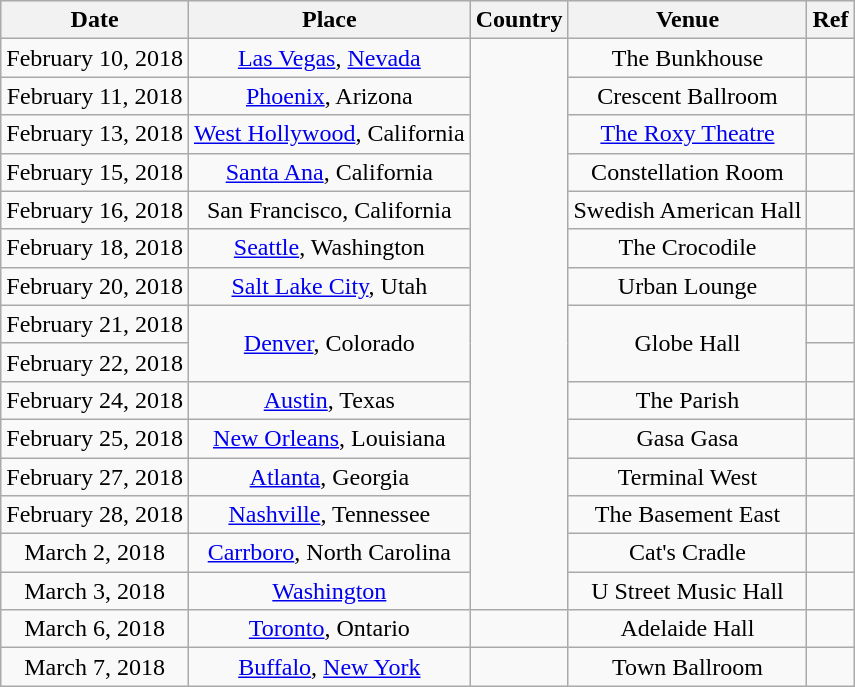<table class="wikitable">
<tr bgcolor="#efefef">
<th>Date</th>
<th>Place</th>
<th>Country</th>
<th>Venue</th>
<th>Ref</th>
</tr>
<tr style="text-align:center;">
<td>February 10, 2018</td>
<td><a href='#'>Las Vegas</a>, <a href='#'>Nevada</a></td>
<td rowspan="15"></td>
<td>The Bunkhouse</td>
<td></td>
</tr>
<tr style="text-align:center;">
<td>February 11, 2018</td>
<td><a href='#'>Phoenix</a>, Arizona</td>
<td>Crescent Ballroom</td>
<td></td>
</tr>
<tr style="text-align:center;">
<td>February 13, 2018</td>
<td><a href='#'>West Hollywood</a>, California</td>
<td><a href='#'>The Roxy Theatre</a></td>
<td></td>
</tr>
<tr style="text-align:center;">
<td>February 15, 2018</td>
<td><a href='#'>Santa Ana</a>, California</td>
<td>Constellation Room</td>
<td></td>
</tr>
<tr style="text-align:center;">
<td>February 16, 2018</td>
<td>San Francisco, California</td>
<td>Swedish American Hall</td>
<td></td>
</tr>
<tr style="text-align:center;">
<td>February 18, 2018</td>
<td><a href='#'>Seattle</a>, Washington</td>
<td>The Crocodile</td>
<td></td>
</tr>
<tr style="text-align:center;">
<td>February 20, 2018</td>
<td><a href='#'>Salt Lake City</a>, Utah</td>
<td>Urban Lounge</td>
<td></td>
</tr>
<tr style="text-align:center;">
<td>February 21, 2018</td>
<td rowspan="2"><a href='#'>Denver</a>, Colorado</td>
<td rowspan="2">Globe Hall</td>
<td></td>
</tr>
<tr style="text-align:center;">
<td>February 22, 2018</td>
<td></td>
</tr>
<tr style="text-align:center;">
<td>February 24, 2018</td>
<td><a href='#'>Austin</a>, Texas</td>
<td>The Parish</td>
<td></td>
</tr>
<tr style="text-align:center;">
<td>February 25, 2018</td>
<td><a href='#'>New Orleans</a>, Louisiana</td>
<td>Gasa Gasa</td>
<td></td>
</tr>
<tr style="text-align:center;">
<td>February 27, 2018</td>
<td><a href='#'>Atlanta</a>, Georgia</td>
<td>Terminal West</td>
<td></td>
</tr>
<tr style="text-align:center;">
<td>February 28, 2018</td>
<td><a href='#'>Nashville</a>, Tennessee</td>
<td>The Basement East</td>
<td></td>
</tr>
<tr style="text-align:center;">
<td>March 2, 2018</td>
<td><a href='#'>Carrboro</a>, North Carolina</td>
<td>Cat's Cradle</td>
<td></td>
</tr>
<tr style="text-align:center;">
<td>March 3, 2018</td>
<td><a href='#'>Washington</a></td>
<td>U Street Music Hall</td>
<td></td>
</tr>
<tr style="text-align:center;">
<td>March 6, 2018</td>
<td><a href='#'>Toronto</a>, Ontario</td>
<td></td>
<td>Adelaide Hall</td>
<td></td>
</tr>
<tr style="text-align:center;">
<td>March 7, 2018</td>
<td><a href='#'>Buffalo</a>, <a href='#'>New York</a></td>
<td></td>
<td>Town Ballroom</td>
<td></td>
</tr>
</table>
